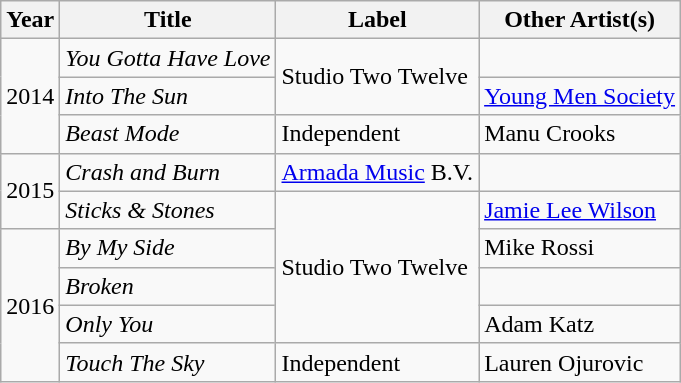<table class="wikitable">
<tr>
<th>Year</th>
<th>Title</th>
<th>Label</th>
<th>Other Artist(s)</th>
</tr>
<tr>
<td rowspan="3">2014</td>
<td><em>You Gotta Have Love</em></td>
<td rowspan="2">Studio Two Twelve</td>
<td></td>
</tr>
<tr>
<td><em>Into The Sun</em></td>
<td><a href='#'>Young Men Society</a></td>
</tr>
<tr>
<td><em>Beast Mode</em></td>
<td>Independent</td>
<td>Manu Crooks</td>
</tr>
<tr>
<td rowspan="2">2015</td>
<td><em>Crash and Burn</em></td>
<td><a href='#'>Armada Music</a> B.V.</td>
<td></td>
</tr>
<tr>
<td><em>Sticks & Stones</em></td>
<td rowspan="4">Studio Two Twelve</td>
<td><a href='#'>Jamie Lee Wilson</a></td>
</tr>
<tr>
<td rowspan="4">2016</td>
<td><em>By My Side</em></td>
<td>Mike Rossi</td>
</tr>
<tr>
<td><em>Broken</em></td>
<td></td>
</tr>
<tr>
<td><em>Only You</em></td>
<td>Adam Katz</td>
</tr>
<tr>
<td><em>Touch The Sky</em></td>
<td>Independent</td>
<td>Lauren Ojurovic</td>
</tr>
</table>
